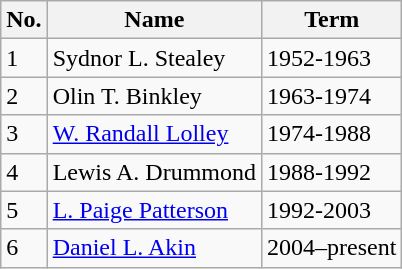<table class="wikitable">
<tr>
<th>No.</th>
<th>Name</th>
<th>Term</th>
</tr>
<tr>
<td>1</td>
<td>Sydnor L. Stealey</td>
<td>1952-1963</td>
</tr>
<tr>
<td>2</td>
<td>Olin T. Binkley</td>
<td>1963-1974</td>
</tr>
<tr>
<td>3</td>
<td><a href='#'>W. Randall Lolley</a></td>
<td>1974-1988</td>
</tr>
<tr>
<td>4</td>
<td>Lewis A. Drummond</td>
<td>1988-1992</td>
</tr>
<tr>
<td>5</td>
<td><a href='#'>L. Paige Patterson</a></td>
<td>1992-2003</td>
</tr>
<tr>
<td>6</td>
<td><a href='#'>Daniel L. Akin</a></td>
<td>2004–present</td>
</tr>
</table>
